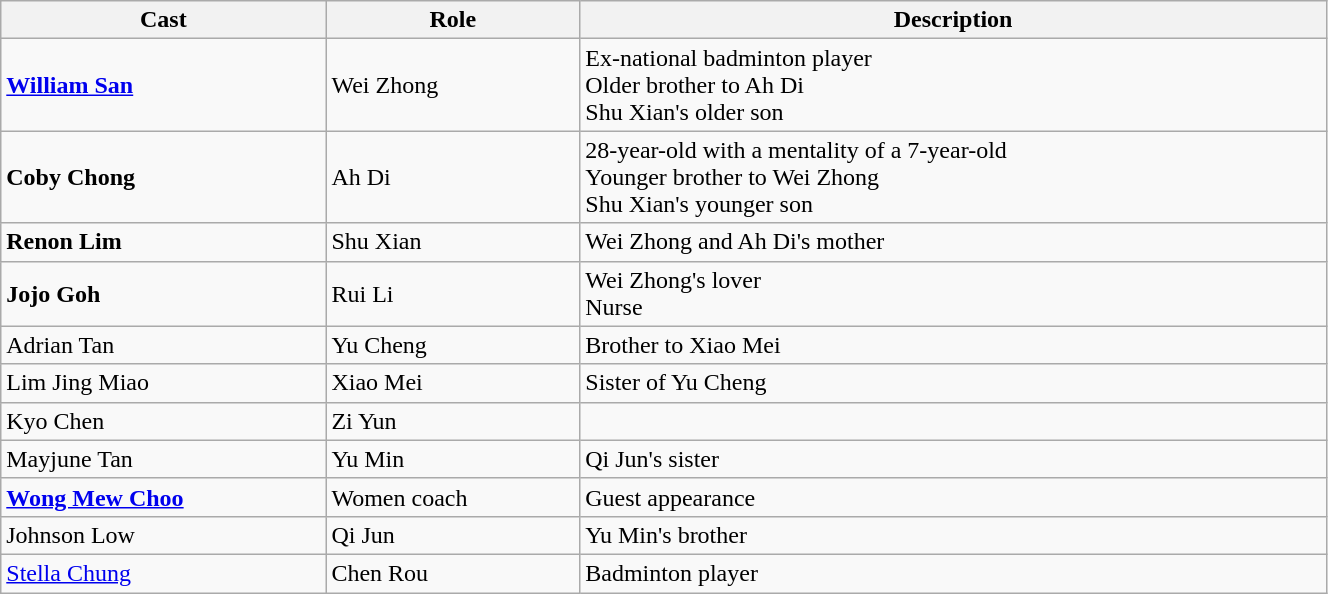<table class="wikitable" width="70%">
<tr>
<th>Cast</th>
<th>Role</th>
<th>Description</th>
</tr>
<tr>
<td><strong><a href='#'>William San</a></strong></td>
<td>Wei Zhong</td>
<td>Ex-national badminton player<br>Older brother to Ah Di<br>Shu Xian's older son</td>
</tr>
<tr>
<td><strong>Coby Chong</strong></td>
<td>Ah Di</td>
<td>28-year-old with a mentality of a 7-year-old<br>Younger brother to Wei Zhong<br>Shu Xian's younger son</td>
</tr>
<tr>
<td><strong>Renon Lim</strong></td>
<td>Shu Xian</td>
<td>Wei Zhong and Ah Di's mother</td>
</tr>
<tr>
<td><strong>Jojo Goh</strong></td>
<td>Rui Li</td>
<td>Wei Zhong's lover<br>Nurse</td>
</tr>
<tr>
<td>Adrian Tan</td>
<td>Yu Cheng</td>
<td>Brother to Xiao Mei</td>
</tr>
<tr>
<td>Lim Jing Miao</td>
<td>Xiao Mei</td>
<td>Sister of Yu Cheng</td>
</tr>
<tr>
<td>Kyo Chen</td>
<td>Zi Yun</td>
<td></td>
</tr>
<tr>
<td>Mayjune Tan</td>
<td>Yu Min</td>
<td>Qi Jun's sister</td>
</tr>
<tr>
<td><strong><a href='#'>Wong Mew Choo</a></strong></td>
<td>Women coach</td>
<td>Guest appearance</td>
</tr>
<tr>
<td>Johnson Low</td>
<td>Qi Jun</td>
<td>Yu Min's brother</td>
</tr>
<tr>
<td><a href='#'>Stella Chung</a></td>
<td>Chen Rou</td>
<td>Badminton player</td>
</tr>
</table>
